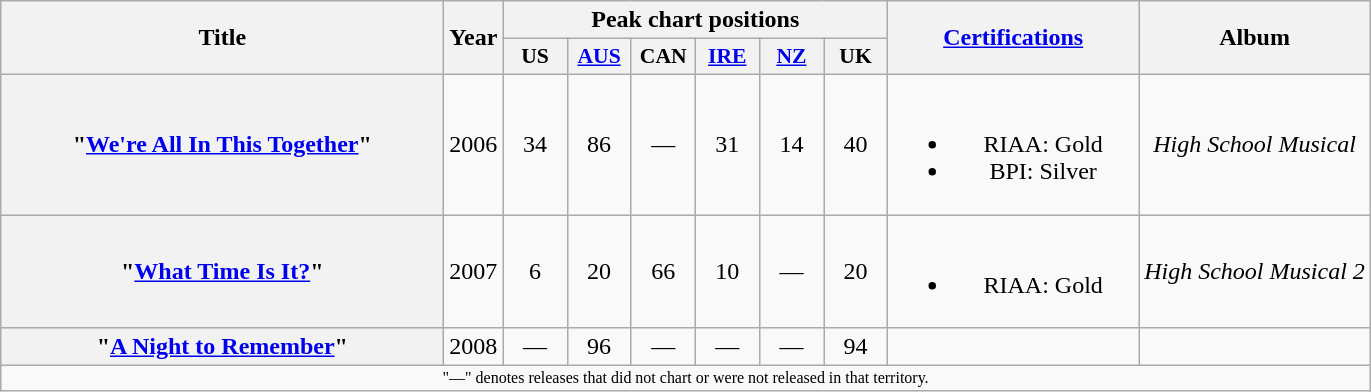<table class="wikitable plainrowheaders" style="text-align:center;" border="1">
<tr>
<th scope="col" rowspan="2" style="width:18em;">Title</th>
<th scope="col" rowspan="2">Year</th>
<th scope="col" colspan="6">Peak chart positions</th>
<th scope="col" rowspan="2" style="width:10em;"><a href='#'>Certifications</a></th>
<th scope="col" rowspan="2">Album</th>
</tr>
<tr>
<th scope="col" style="width:2.5em;font-size:90%;">US<br></th>
<th scope="col" style="width:2.5em;font-size:90%;"><a href='#'>AUS</a><br></th>
<th scope="col" style="width:2.5em;font-size:90%;">CAN<br></th>
<th scope="col" style="width:2.5em;font-size:90%;"><a href='#'>IRE</a><br></th>
<th scope="col" style="width:2.5em;font-size:90%;"><a href='#'>NZ</a><br></th>
<th scope="col" style="width:2.5em;font-size:90%;">UK<br></th>
</tr>
<tr>
<th scope="row">"<a href='#'>We're All In This Together</a>"<br></th>
<td>2006</td>
<td>34</td>
<td>86</td>
<td>—</td>
<td>31</td>
<td>14</td>
<td>40</td>
<td><br><ul><li>RIAA: Gold</li><li>BPI: Silver</li></ul></td>
<td><em>High School Musical</em></td>
</tr>
<tr>
<th scope="row">"<a href='#'>What Time Is It?</a>"<br></th>
<td>2007</td>
<td>6</td>
<td>20</td>
<td>66</td>
<td>10</td>
<td>—</td>
<td>20</td>
<td><br><ul><li>RIAA: Gold</li></ul></td>
<td><em>High School Musical 2</em></td>
</tr>
<tr>
<th scope="row">"<a href='#'>A Night to Remember</a>"<br></th>
<td>2008</td>
<td>—</td>
<td>96</td>
<td>—</td>
<td>—</td>
<td>—</td>
<td>94</td>
<td></td>
<td></td>
</tr>
<tr>
<td colspan="14" style="text-align:center; font-size:8pt;">"—" denotes releases that did not chart or were not released in that territory.</td>
</tr>
</table>
